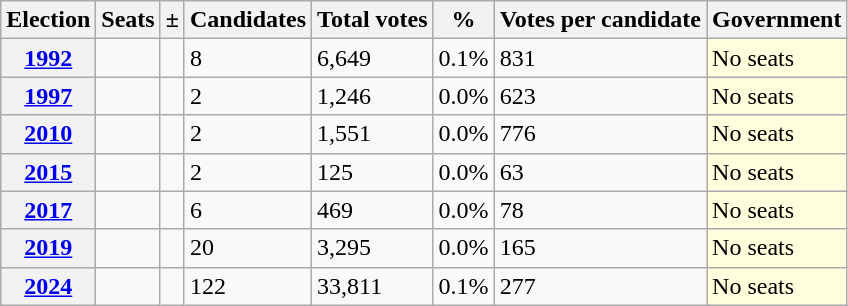<table class="wikitable">
<tr>
<th>Election</th>
<th>Seats</th>
<th>±</th>
<th>Candidates</th>
<th>Total votes</th>
<th>%</th>
<th>Votes per candidate</th>
<th>Government</th>
</tr>
<tr>
<th><a href='#'>1992</a></th>
<td></td>
<td></td>
<td>8</td>
<td>6,649</td>
<td>0.1%</td>
<td>831</td>
<td style="background:#ffd;">No seats</td>
</tr>
<tr>
<th><a href='#'>1997</a></th>
<td></td>
<td></td>
<td>2</td>
<td>1,246</td>
<td>0.0%</td>
<td>623</td>
<td style="background:#ffd;">No seats</td>
</tr>
<tr>
<th><a href='#'>2010</a></th>
<td></td>
<td></td>
<td>2</td>
<td>1,551</td>
<td>0.0%</td>
<td>776</td>
<td style="background:#ffd;">No seats</td>
</tr>
<tr>
<th><a href='#'>2015</a></th>
<td></td>
<td></td>
<td>2</td>
<td>125</td>
<td>0.0%</td>
<td>63</td>
<td style="background:#ffd;">No seats</td>
</tr>
<tr>
<th><a href='#'>2017</a></th>
<td></td>
<td></td>
<td>6</td>
<td>469</td>
<td>0.0%</td>
<td>78</td>
<td style="background:#ffd;">No seats</td>
</tr>
<tr>
<th><a href='#'>2019</a></th>
<td></td>
<td></td>
<td>20</td>
<td>3,295</td>
<td>0.0%</td>
<td>165</td>
<td style="background:#ffd;">No seats</td>
</tr>
<tr>
<th><a href='#'>2024</a></th>
<td></td>
<td></td>
<td>122</td>
<td>33,811</td>
<td>0.1%</td>
<td>277</td>
<td style="background:#ffd;">No seats</td>
</tr>
</table>
